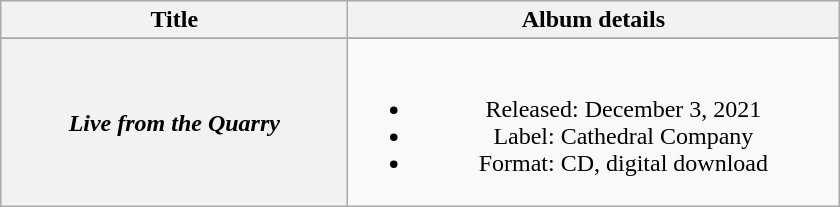<table class="wikitable plainrowheaders" style="text-align:center;">
<tr>
<th scope="col" style="width:14em;">Title</th>
<th scope="col" style="width:20em;">Album details</th>
</tr>
<tr>
</tr>
<tr>
<th scope="row"><em>Live from the Quarry</em></th>
<td><br><ul><li>Released: December 3, 2021</li><li>Label: Cathedral Company</li><li>Format: CD, digital download</li></ul></td>
</tr>
</table>
